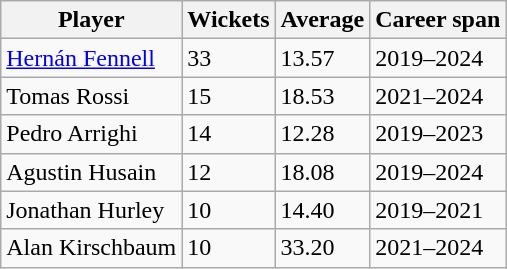<table class="wikitable">
<tr>
<th>Player</th>
<th>Wickets</th>
<th>Average</th>
<th>Career span</th>
</tr>
<tr>
<td><a href='#'>Hernán Fennell</a></td>
<td>33</td>
<td>13.57</td>
<td>2019–2024</td>
</tr>
<tr>
<td>Tomas Rossi</td>
<td>15</td>
<td>18.53</td>
<td>2021–2024</td>
</tr>
<tr>
<td>Pedro Arrighi</td>
<td>14</td>
<td>12.28</td>
<td>2019–2023</td>
</tr>
<tr>
<td>Agustin Husain</td>
<td>12</td>
<td>18.08</td>
<td>2019–2024</td>
</tr>
<tr>
<td>Jonathan Hurley</td>
<td>10</td>
<td>14.40</td>
<td>2019–2021</td>
</tr>
<tr>
<td>Alan Kirschbaum</td>
<td>10</td>
<td>33.20</td>
<td>2021–2024</td>
</tr>
</table>
